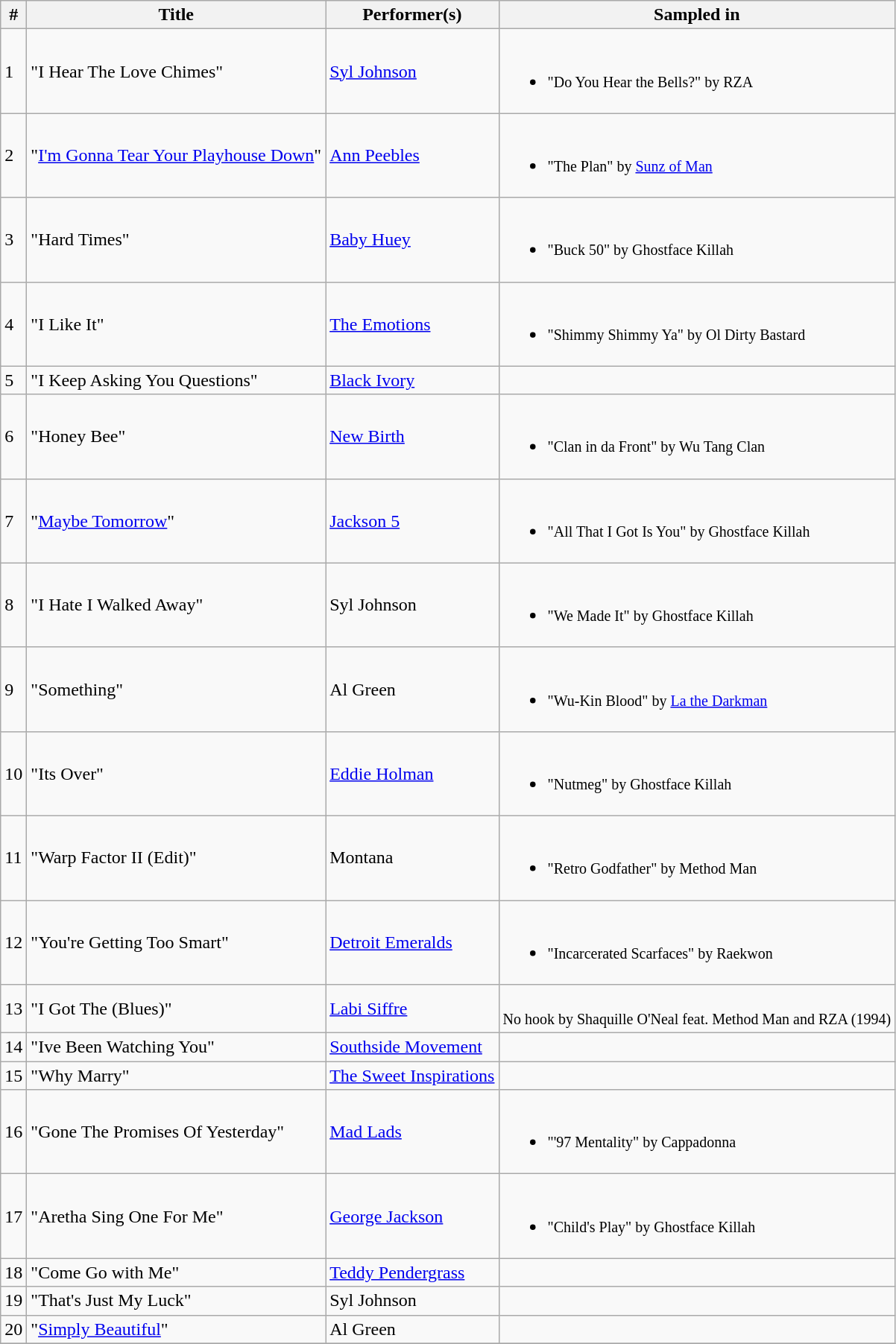<table class="wikitable">
<tr>
<th>#</th>
<th>Title</th>
<th>Performer(s)</th>
<th>Sampled in</th>
</tr>
<tr>
<td>1</td>
<td>"I Hear The Love Chimes"</td>
<td><a href='#'>Syl Johnson</a></td>
<td><br><ul><li><small>"Do You Hear the Bells?" by RZA</small></li></ul></td>
</tr>
<tr>
<td>2</td>
<td>"<a href='#'>I'm Gonna Tear Your Playhouse Down</a>"</td>
<td><a href='#'>Ann Peebles</a></td>
<td><br><ul><li><small>"The Plan" by <a href='#'>Sunz of Man</a></small></li></ul></td>
</tr>
<tr>
<td>3</td>
<td>"Hard Times"</td>
<td><a href='#'>Baby Huey</a></td>
<td><br><ul><li><small>"Buck 50" by Ghostface Killah</small></li></ul></td>
</tr>
<tr>
<td>4</td>
<td>"I Like It"</td>
<td><a href='#'>The Emotions</a></td>
<td><br><ul><li><small>"Shimmy Shimmy Ya" by Ol Dirty Bastard</small></li></ul></td>
</tr>
<tr>
<td>5</td>
<td>"I Keep Asking You Questions"</td>
<td><a href='#'>Black Ivory</a></td>
<td></td>
</tr>
<tr>
<td>6</td>
<td>"Honey Bee"</td>
<td><a href='#'>New Birth</a></td>
<td><br><ul><li><small>"Clan in da Front" by Wu Tang Clan</small></li></ul></td>
</tr>
<tr>
<td>7</td>
<td>"<a href='#'>Maybe Tomorrow</a>"</td>
<td><a href='#'>Jackson 5</a></td>
<td><br><ul><li><small>"All That I Got Is You" by Ghostface Killah</small></li></ul></td>
</tr>
<tr>
<td>8</td>
<td>"I Hate I Walked Away"</td>
<td>Syl Johnson</td>
<td><br><ul><li><small>"We Made It" by Ghostface Killah</small></li></ul></td>
</tr>
<tr>
<td>9</td>
<td>"Something"</td>
<td>Al Green</td>
<td><br><ul><li><small>"Wu-Kin Blood" by <a href='#'>La the Darkman</a></small></li></ul></td>
</tr>
<tr>
<td>10</td>
<td>"Its Over"</td>
<td><a href='#'>Eddie Holman</a></td>
<td><br><ul><li><small>"Nutmeg" by Ghostface Killah</small></li></ul></td>
</tr>
<tr>
<td>11</td>
<td>"Warp Factor II (Edit)"</td>
<td>Montana</td>
<td><br><ul><li><small>"Retro Godfather" by Method Man</small></li></ul></td>
</tr>
<tr>
<td>12</td>
<td>"You're Getting Too Smart"</td>
<td><a href='#'>Detroit Emeralds</a></td>
<td><br><ul><li><small>"Incarcerated Scarfaces" by Raekwon</small></li></ul></td>
</tr>
<tr>
<td>13</td>
<td>"I Got The (Blues)"</td>
<td><a href='#'>Labi Siffre</a></td>
<td><br><small>No hook by Shaquille O'Neal feat. Method Man and RZA (1994)</small></td>
</tr>
<tr>
<td>14</td>
<td>"Ive Been Watching You"</td>
<td><a href='#'>Southside Movement</a></td>
<td></td>
</tr>
<tr>
<td>15</td>
<td>"Why Marry"</td>
<td><a href='#'>The Sweet Inspirations</a></td>
<td></td>
</tr>
<tr>
<td>16</td>
<td>"Gone The Promises Of Yesterday"</td>
<td><a href='#'>Mad Lads</a></td>
<td><br><ul><li><small>"'97 Mentality" by Cappadonna</small></li></ul></td>
</tr>
<tr>
<td>17</td>
<td>"Aretha Sing One For Me"</td>
<td><a href='#'>George Jackson</a></td>
<td><br><ul><li><small>"Child's Play" by Ghostface Killah</small></li></ul></td>
</tr>
<tr>
<td>18</td>
<td>"Come Go with Me"</td>
<td><a href='#'>Teddy Pendergrass</a></td>
<td></td>
</tr>
<tr>
<td>19</td>
<td>"That's Just My Luck"</td>
<td>Syl Johnson</td>
<td></td>
</tr>
<tr>
<td>20</td>
<td>"<a href='#'>Simply Beautiful</a>"</td>
<td>Al Green</td>
<td></td>
</tr>
<tr>
</tr>
</table>
